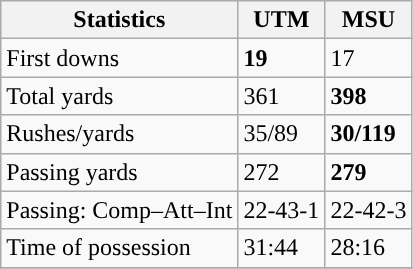<table class="wikitable" style="float: left;">
<tr>
<th>Statistics</th>
<th>UTM</th>
<th>MSU</th>
</tr>
<tr>
<td>First downs</td>
<td><strong>19</strong></td>
<td>17</td>
</tr>
<tr>
<td>Total yards</td>
<td>361</td>
<td><strong>398</strong></td>
</tr>
<tr>
<td>Rushes/yards</td>
<td>35/89</td>
<td><strong>30/119</strong></td>
</tr>
<tr>
<td>Passing yards</td>
<td>272</td>
<td><strong>279</strong></td>
</tr>
<tr>
<td>Passing: Comp–Att–Int</td>
<td>22-43-1</td>
<td>22-42-3</td>
</tr>
<tr>
<td>Time of possession</td>
<td>31:44</td>
<td>28:16</td>
</tr>
<tr>
</tr>
</table>
